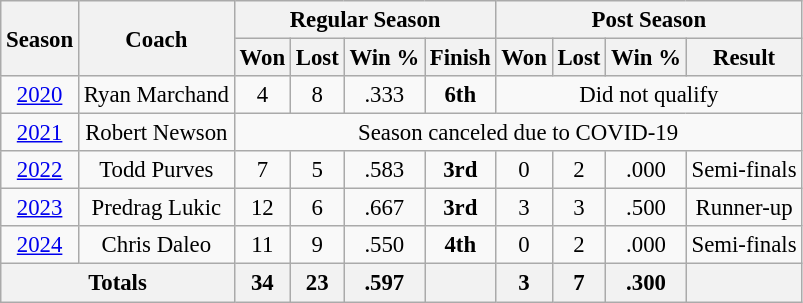<table class="wikitable" style="font-size: 95%; text-align:center;">
<tr>
<th rowspan="2">Season</th>
<th rowspan="2">Coach</th>
<th colspan="4">Regular Season</th>
<th colspan="4">Post Season</th>
</tr>
<tr>
<th>Won</th>
<th>Lost</th>
<th>Win %</th>
<th>Finish</th>
<th>Won</th>
<th>Lost</th>
<th>Win %</th>
<th>Result</th>
</tr>
<tr>
<td><a href='#'>2020</a></td>
<td>Ryan Marchand</td>
<td>4</td>
<td>8</td>
<td>.333</td>
<td><strong>6th</strong></td>
<td colspan="4">Did not qualify</td>
</tr>
<tr>
<td><a href='#'>2021</a></td>
<td>Robert Newson</td>
<td colspan="8">Season canceled due to COVID-19</td>
</tr>
<tr>
<td><a href='#'>2022</a></td>
<td>Todd Purves</td>
<td>7</td>
<td>5</td>
<td>.583</td>
<td><strong>3rd</strong></td>
<td>0</td>
<td>2</td>
<td>.000</td>
<td>Semi-finals</td>
</tr>
<tr>
<td><a href='#'>2023</a></td>
<td>Predrag Lukic</td>
<td>12</td>
<td>6</td>
<td>.667</td>
<td><strong>3rd</strong></td>
<td>3</td>
<td>3</td>
<td>.500</td>
<td>Runner-up</td>
</tr>
<tr>
<td><a href='#'>2024</a></td>
<td>Chris Daleo</td>
<td>11</td>
<td>9</td>
<td>.550</td>
<td><strong>4th</strong></td>
<td>0</td>
<td>2</td>
<td>.000</td>
<td>Semi-finals</td>
</tr>
<tr>
<th colspan="2">Totals</th>
<th>34</th>
<th>23</th>
<th>.597</th>
<th></th>
<th>3</th>
<th>7</th>
<th>.300</th>
<th></th>
</tr>
</table>
